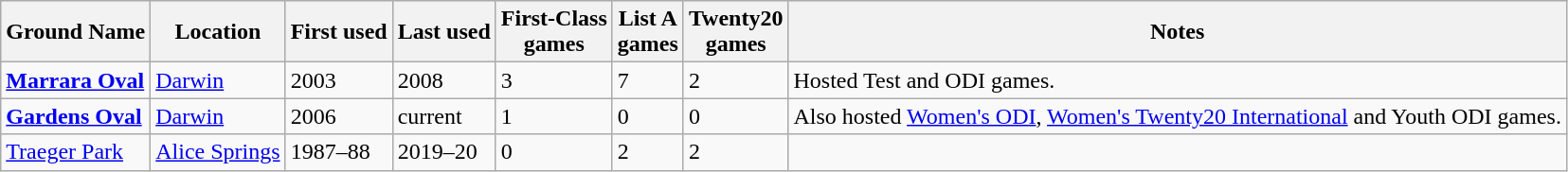<table class="wikitable sortable">
<tr>
<th>Ground Name</th>
<th>Location</th>
<th>First used</th>
<th>Last used</th>
<th>First-Class<br>games</th>
<th>List A<br>games</th>
<th>Twenty20<br>games</th>
<th>Notes</th>
</tr>
<tr>
<td><strong><a href='#'>Marrara Oval</a></strong></td>
<td><a href='#'>Darwin</a></td>
<td>2003</td>
<td>2008</td>
<td>3</td>
<td>7</td>
<td>2</td>
<td>Hosted Test and ODI games.</td>
</tr>
<tr>
<td><strong><a href='#'>Gardens Oval</a></strong></td>
<td><a href='#'>Darwin</a></td>
<td>2006</td>
<td>current</td>
<td>1</td>
<td>0</td>
<td>0</td>
<td>Also hosted <a href='#'>Women's ODI</a>, <a href='#'>Women's Twenty20 International</a> and Youth ODI games.</td>
</tr>
<tr>
<td><a href='#'>Traeger Park</a></td>
<td><a href='#'>Alice Springs</a></td>
<td>1987–88</td>
<td>2019–20</td>
<td>0</td>
<td>2</td>
<td>2</td>
<td></td>
</tr>
</table>
